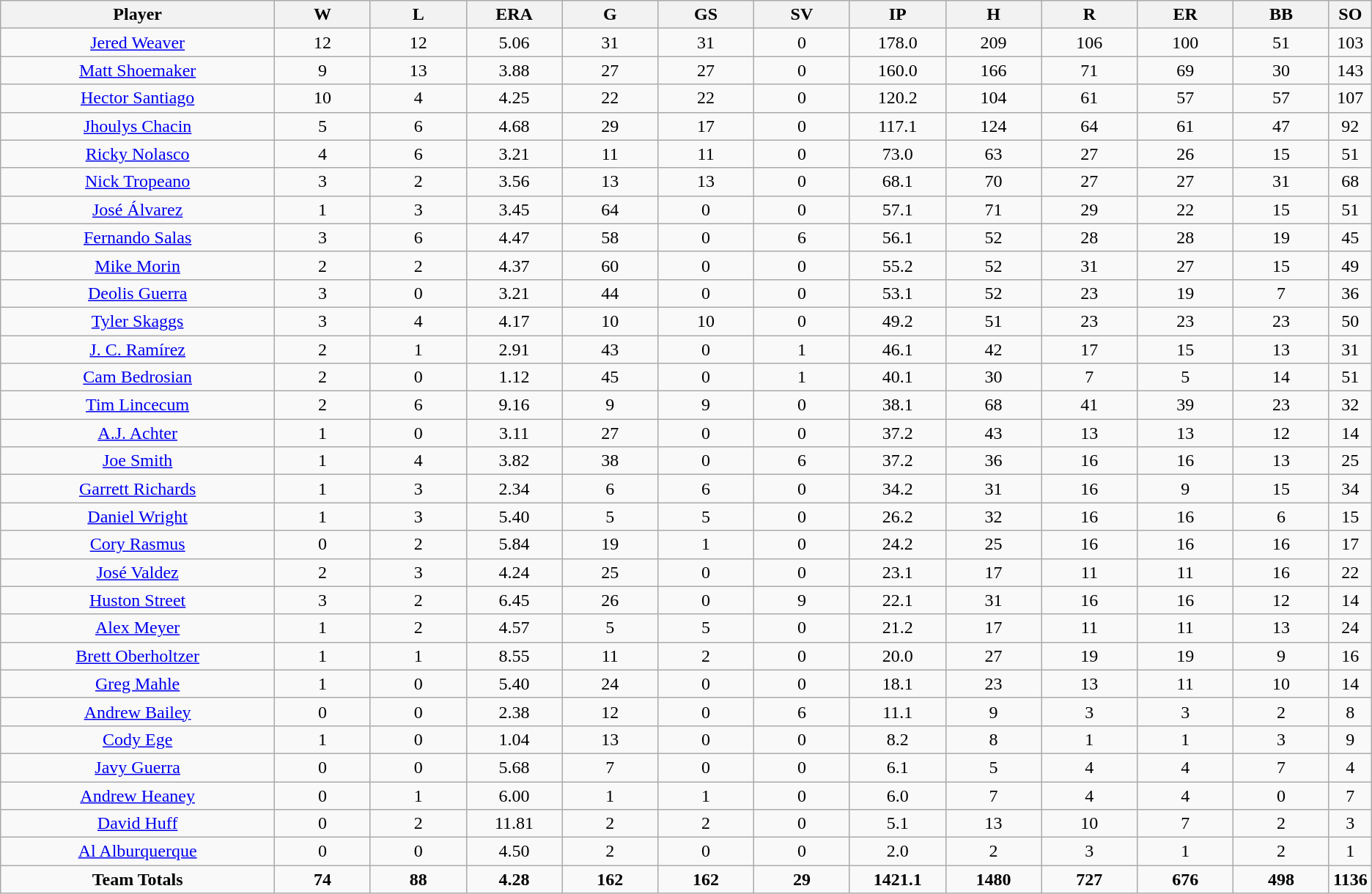<table class=wikitable style="text-align:center">
<tr>
<th bgcolor=#DDDDFF; width="20%">Player</th>
<th bgcolor=#DDDDFF; width="7%">W</th>
<th bgcolor=#DDDDFF; width="7%">L</th>
<th bgcolor=#DDDDFF; width="7%">ERA</th>
<th bgcolor=#DDDDFF; width="7%">G</th>
<th bgcolor=#DDDDFF; width="7%">GS</th>
<th bgcolor=#DDDDFF; width="7%">SV</th>
<th bgcolor=#DDDDFF; width="7%">IP</th>
<th bgcolor=#DDDDFF; width="7%">H</th>
<th bgcolor=#DDDDFF; width="7%">R</th>
<th bgcolor=#DDDDFF; width="7%">ER</th>
<th bgcolor=#DDDDFF; width="7%">BB</th>
<th bgcolor=#DDDDFF; width="7%">SO</th>
</tr>
<tr>
<td><a href='#'>Jered Weaver</a></td>
<td>12</td>
<td>12</td>
<td>5.06</td>
<td>31</td>
<td>31</td>
<td>0</td>
<td>178.0</td>
<td>209</td>
<td>106</td>
<td>100</td>
<td>51</td>
<td>103</td>
</tr>
<tr>
<td><a href='#'>Matt Shoemaker</a></td>
<td>9</td>
<td>13</td>
<td>3.88</td>
<td>27</td>
<td>27</td>
<td>0</td>
<td>160.0</td>
<td>166</td>
<td>71</td>
<td>69</td>
<td>30</td>
<td>143</td>
</tr>
<tr>
<td><a href='#'>Hector Santiago</a></td>
<td>10</td>
<td>4</td>
<td>4.25</td>
<td>22</td>
<td>22</td>
<td>0</td>
<td>120.2</td>
<td>104</td>
<td>61</td>
<td>57</td>
<td>57</td>
<td>107</td>
</tr>
<tr>
<td><a href='#'>Jhoulys Chacin</a></td>
<td>5</td>
<td>6</td>
<td>4.68</td>
<td>29</td>
<td>17</td>
<td>0</td>
<td>117.1</td>
<td>124</td>
<td>64</td>
<td>61</td>
<td>47</td>
<td>92</td>
</tr>
<tr>
<td><a href='#'>Ricky Nolasco</a></td>
<td>4</td>
<td>6</td>
<td>3.21</td>
<td>11</td>
<td>11</td>
<td>0</td>
<td>73.0</td>
<td>63</td>
<td>27</td>
<td>26</td>
<td>15</td>
<td>51</td>
</tr>
<tr>
<td><a href='#'>Nick Tropeano</a></td>
<td>3</td>
<td>2</td>
<td>3.56</td>
<td>13</td>
<td>13</td>
<td>0</td>
<td>68.1</td>
<td>70</td>
<td>27</td>
<td>27</td>
<td>31</td>
<td>68</td>
</tr>
<tr>
<td><a href='#'>José Álvarez</a></td>
<td>1</td>
<td>3</td>
<td>3.45</td>
<td>64</td>
<td>0</td>
<td>0</td>
<td>57.1</td>
<td>71</td>
<td>29</td>
<td>22</td>
<td>15</td>
<td>51</td>
</tr>
<tr>
<td><a href='#'>Fernando Salas</a></td>
<td>3</td>
<td>6</td>
<td>4.47</td>
<td>58</td>
<td>0</td>
<td>6</td>
<td>56.1</td>
<td>52</td>
<td>28</td>
<td>28</td>
<td>19</td>
<td>45</td>
</tr>
<tr>
<td><a href='#'>Mike Morin</a></td>
<td>2</td>
<td>2</td>
<td>4.37</td>
<td>60</td>
<td>0</td>
<td>0</td>
<td>55.2</td>
<td>52</td>
<td>31</td>
<td>27</td>
<td>15</td>
<td>49</td>
</tr>
<tr>
<td><a href='#'>Deolis Guerra</a></td>
<td>3</td>
<td>0</td>
<td>3.21</td>
<td>44</td>
<td>0</td>
<td>0</td>
<td>53.1</td>
<td>52</td>
<td>23</td>
<td>19</td>
<td>7</td>
<td>36</td>
</tr>
<tr>
<td><a href='#'>Tyler Skaggs</a></td>
<td>3</td>
<td>4</td>
<td>4.17</td>
<td>10</td>
<td>10</td>
<td>0</td>
<td>49.2</td>
<td>51</td>
<td>23</td>
<td>23</td>
<td>23</td>
<td>50</td>
</tr>
<tr>
<td><a href='#'>J. C. Ramírez</a></td>
<td>2</td>
<td>1</td>
<td>2.91</td>
<td>43</td>
<td>0</td>
<td>1</td>
<td>46.1</td>
<td>42</td>
<td>17</td>
<td>15</td>
<td>13</td>
<td>31</td>
</tr>
<tr>
<td><a href='#'>Cam Bedrosian</a></td>
<td>2</td>
<td>0</td>
<td>1.12</td>
<td>45</td>
<td>0</td>
<td>1</td>
<td>40.1</td>
<td>30</td>
<td>7</td>
<td>5</td>
<td>14</td>
<td>51</td>
</tr>
<tr>
<td><a href='#'>Tim Lincecum</a></td>
<td>2</td>
<td>6</td>
<td>9.16</td>
<td>9</td>
<td>9</td>
<td>0</td>
<td>38.1</td>
<td>68</td>
<td>41</td>
<td>39</td>
<td>23</td>
<td>32</td>
</tr>
<tr>
<td><a href='#'>A.J. Achter</a></td>
<td>1</td>
<td>0</td>
<td>3.11</td>
<td>27</td>
<td>0</td>
<td>0</td>
<td>37.2</td>
<td>43</td>
<td>13</td>
<td>13</td>
<td>12</td>
<td>14</td>
</tr>
<tr>
<td><a href='#'>Joe Smith</a></td>
<td>1</td>
<td>4</td>
<td>3.82</td>
<td>38</td>
<td>0</td>
<td>6</td>
<td>37.2</td>
<td>36</td>
<td>16</td>
<td>16</td>
<td>13</td>
<td>25</td>
</tr>
<tr>
<td><a href='#'>Garrett Richards</a></td>
<td>1</td>
<td>3</td>
<td>2.34</td>
<td>6</td>
<td>6</td>
<td>0</td>
<td>34.2</td>
<td>31</td>
<td>16</td>
<td>9</td>
<td>15</td>
<td>34</td>
</tr>
<tr>
<td><a href='#'>Daniel Wright</a></td>
<td>1</td>
<td>3</td>
<td>5.40</td>
<td>5</td>
<td>5</td>
<td>0</td>
<td>26.2</td>
<td>32</td>
<td>16</td>
<td>16</td>
<td>6</td>
<td>15</td>
</tr>
<tr>
<td><a href='#'>Cory Rasmus</a></td>
<td>0</td>
<td>2</td>
<td>5.84</td>
<td>19</td>
<td>1</td>
<td>0</td>
<td>24.2</td>
<td>25</td>
<td>16</td>
<td>16</td>
<td>16</td>
<td>17</td>
</tr>
<tr>
<td><a href='#'>José Valdez</a></td>
<td>2</td>
<td>3</td>
<td>4.24</td>
<td>25</td>
<td>0</td>
<td>0</td>
<td>23.1</td>
<td>17</td>
<td>11</td>
<td>11</td>
<td>16</td>
<td>22</td>
</tr>
<tr>
<td><a href='#'>Huston Street</a></td>
<td>3</td>
<td>2</td>
<td>6.45</td>
<td>26</td>
<td>0</td>
<td>9</td>
<td>22.1</td>
<td>31</td>
<td>16</td>
<td>16</td>
<td>12</td>
<td>14</td>
</tr>
<tr>
<td><a href='#'>Alex Meyer</a></td>
<td>1</td>
<td>2</td>
<td>4.57</td>
<td>5</td>
<td>5</td>
<td>0</td>
<td>21.2</td>
<td>17</td>
<td>11</td>
<td>11</td>
<td>13</td>
<td>24</td>
</tr>
<tr>
<td><a href='#'>Brett Oberholtzer</a></td>
<td>1</td>
<td>1</td>
<td>8.55</td>
<td>11</td>
<td>2</td>
<td>0</td>
<td>20.0</td>
<td>27</td>
<td>19</td>
<td>19</td>
<td>9</td>
<td>16</td>
</tr>
<tr>
<td><a href='#'>Greg Mahle</a></td>
<td>1</td>
<td>0</td>
<td>5.40</td>
<td>24</td>
<td>0</td>
<td>0</td>
<td>18.1</td>
<td>23</td>
<td>13</td>
<td>11</td>
<td>10</td>
<td>14</td>
</tr>
<tr>
<td><a href='#'>Andrew Bailey</a></td>
<td>0</td>
<td>0</td>
<td>2.38</td>
<td>12</td>
<td>0</td>
<td>6</td>
<td>11.1</td>
<td>9</td>
<td>3</td>
<td>3</td>
<td>2</td>
<td>8</td>
</tr>
<tr>
<td><a href='#'>Cody Ege</a></td>
<td>1</td>
<td>0</td>
<td>1.04</td>
<td>13</td>
<td>0</td>
<td>0</td>
<td>8.2</td>
<td>8</td>
<td>1</td>
<td>1</td>
<td>3</td>
<td>9</td>
</tr>
<tr>
<td><a href='#'>Javy Guerra</a></td>
<td>0</td>
<td>0</td>
<td>5.68</td>
<td>7</td>
<td>0</td>
<td>0</td>
<td>6.1</td>
<td>5</td>
<td>4</td>
<td>4</td>
<td>7</td>
<td>4</td>
</tr>
<tr>
<td><a href='#'>Andrew Heaney</a></td>
<td>0</td>
<td>1</td>
<td>6.00</td>
<td>1</td>
<td>1</td>
<td>0</td>
<td>6.0</td>
<td>7</td>
<td>4</td>
<td>4</td>
<td>0</td>
<td>7</td>
</tr>
<tr>
<td><a href='#'>David Huff</a></td>
<td>0</td>
<td>2</td>
<td>11.81</td>
<td>2</td>
<td>2</td>
<td>0</td>
<td>5.1</td>
<td>13</td>
<td>10</td>
<td>7</td>
<td>2</td>
<td>3</td>
</tr>
<tr>
<td><a href='#'>Al Alburquerque</a></td>
<td>0</td>
<td>0</td>
<td>4.50</td>
<td>2</td>
<td>0</td>
<td>0</td>
<td>2.0</td>
<td>2</td>
<td>3</td>
<td>1</td>
<td>2</td>
<td>1</td>
</tr>
<tr>
<td><strong>Team Totals</strong></td>
<td><strong>74</strong></td>
<td><strong>88</strong></td>
<td><strong>4.28</strong></td>
<td><strong>162</strong></td>
<td><strong>162</strong></td>
<td><strong>29</strong></td>
<td><strong>1421.1</strong></td>
<td><strong>1480</strong></td>
<td><strong>727</strong></td>
<td><strong>676</strong></td>
<td><strong>498</strong></td>
<td><strong>1136</strong></td>
</tr>
</table>
